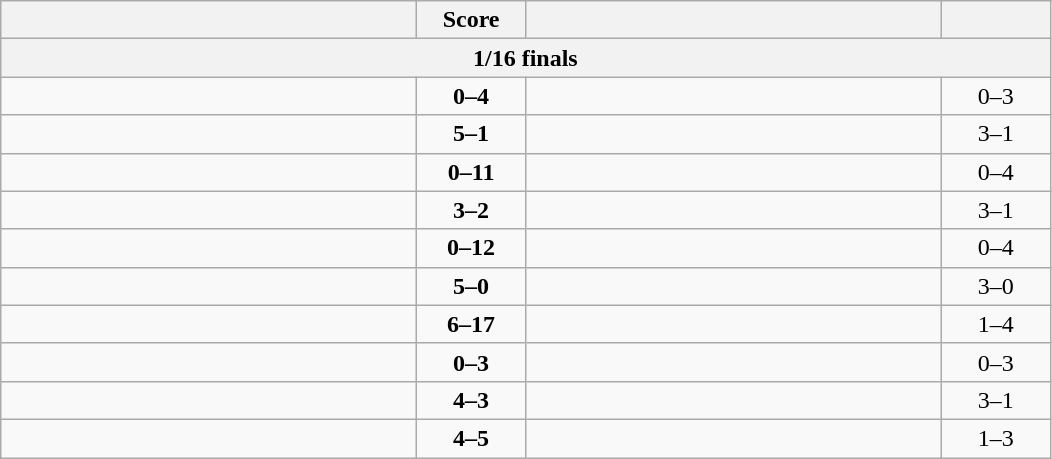<table class="wikitable" style="text-align: left; ">
<tr>
<th align="right" width="270"></th>
<th width="65">Score</th>
<th align="left" width="270"></th>
<th width="65"></th>
</tr>
<tr>
<th colspan=4>1/16 finals</th>
</tr>
<tr>
<td></td>
<td align="center"><strong>0–4</strong></td>
<td><strong></strong></td>
<td align=center>0–3 <strong></strong></td>
</tr>
<tr>
<td><strong></strong></td>
<td align="center"><strong>5–1</strong></td>
<td></td>
<td align=center>3–1 <strong></strong></td>
</tr>
<tr>
<td></td>
<td align="center"><strong>0–11</strong></td>
<td><strong></strong></td>
<td align=center>0–4 <strong></strong></td>
</tr>
<tr>
<td><strong></strong></td>
<td align="center"><strong>3–2</strong></td>
<td></td>
<td align=center>3–1 <strong></strong></td>
</tr>
<tr>
<td></td>
<td align="center"><strong>0–12</strong></td>
<td><strong></strong></td>
<td align=center>0–4 <strong></strong></td>
</tr>
<tr>
<td><strong></strong></td>
<td align="center"><strong>5–0</strong></td>
<td></td>
<td align=center>3–0 <strong></strong></td>
</tr>
<tr>
<td></td>
<td align="center"><strong>6–17</strong></td>
<td><strong></strong></td>
<td align=center>1–4 <strong></strong></td>
</tr>
<tr>
<td></td>
<td align="center"><strong>0–3</strong></td>
<td><strong></strong></td>
<td align=center>0–3 <strong></strong></td>
</tr>
<tr>
<td><strong></strong></td>
<td align="center"><strong>4–3</strong></td>
<td></td>
<td align=center>3–1 <strong></strong></td>
</tr>
<tr>
<td></td>
<td align="center"><strong>4–5</strong></td>
<td><strong></strong></td>
<td align=center>1–3 <strong></strong></td>
</tr>
</table>
